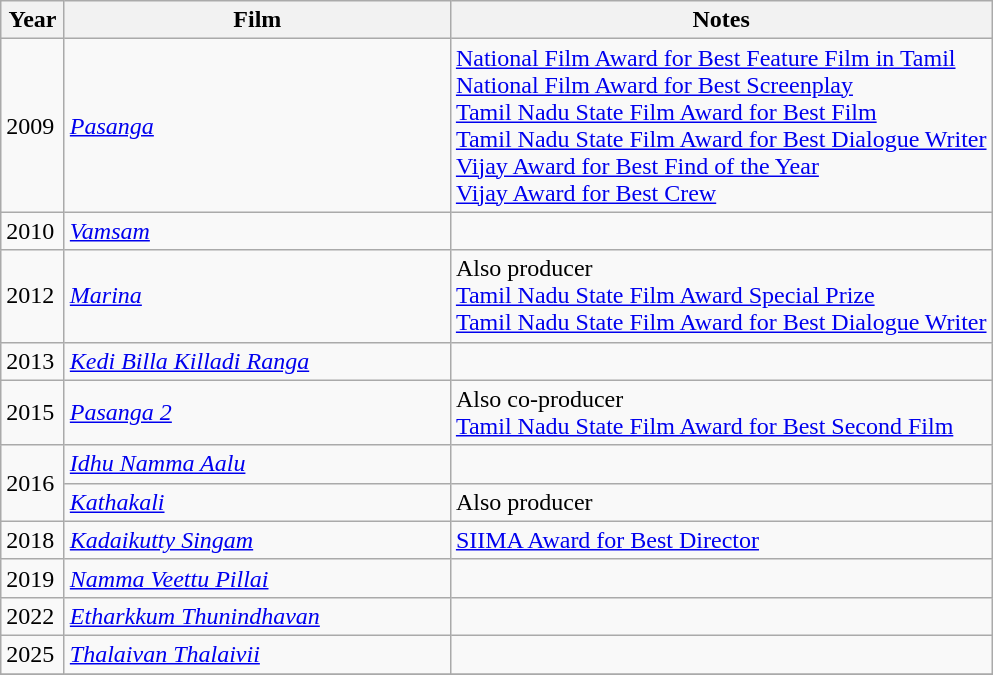<table class="wikitable sortable">
<tr>
<th style="width:35px;">Year</th>
<th style="width:250px;">Film</th>
<th class="unsortable">Notes</th>
</tr>
<tr>
<td>2009</td>
<td><em><a href='#'>Pasanga</a></em></td>
<td><a href='#'>National Film Award for Best Feature Film in Tamil</a><br><a href='#'>National Film Award for Best Screenplay</a><br><a href='#'>Tamil Nadu State Film Award for Best Film</a><br><a href='#'>Tamil Nadu State Film Award for Best Dialogue Writer</a><br><a href='#'>Vijay Award for Best Find of the Year</a><br><a href='#'>Vijay Award for Best Crew</a></td>
</tr>
<tr>
<td>2010</td>
<td><em><a href='#'>Vamsam</a></em></td>
<td></td>
</tr>
<tr>
<td>2012</td>
<td><em><a href='#'>Marina</a></em></td>
<td>Also producer<br><a href='#'>Tamil Nadu State Film Award Special Prize</a><br><a href='#'>Tamil Nadu State Film Award for Best Dialogue Writer</a></td>
</tr>
<tr>
<td>2013</td>
<td><em><a href='#'>Kedi Billa Killadi Ranga</a></em></td>
<td></td>
</tr>
<tr>
<td>2015</td>
<td><em><a href='#'>Pasanga 2</a></em></td>
<td>Also co-producer<br><a href='#'>Tamil Nadu State Film Award for Best Second Film</a></td>
</tr>
<tr>
<td rowspan=2>2016</td>
<td><em><a href='#'>Idhu Namma Aalu</a></em></td>
<td></td>
</tr>
<tr>
<td><em><a href='#'>Kathakali</a></em></td>
<td>Also producer</td>
</tr>
<tr>
<td>2018</td>
<td><em><a href='#'>Kadaikutty Singam</a></em></td>
<td><a href='#'>SIIMA Award for Best Director</a></td>
</tr>
<tr>
<td>2019</td>
<td><em><a href='#'>Namma Veettu Pillai</a></em></td>
<td></td>
</tr>
<tr>
<td>2022</td>
<td><em><a href='#'>Etharkkum Thunindhavan</a></em></td>
<td></td>
</tr>
<tr>
<td>2025</td>
<td><em><a href='#'>Thalaivan Thalaivii</a></em></td>
<td></td>
</tr>
<tr>
</tr>
</table>
